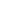<table style="width:66%; text-align:center;">
<tr style="color:white;">
<td style="background:"><strong>48</strong></td>
</tr>
</table>
